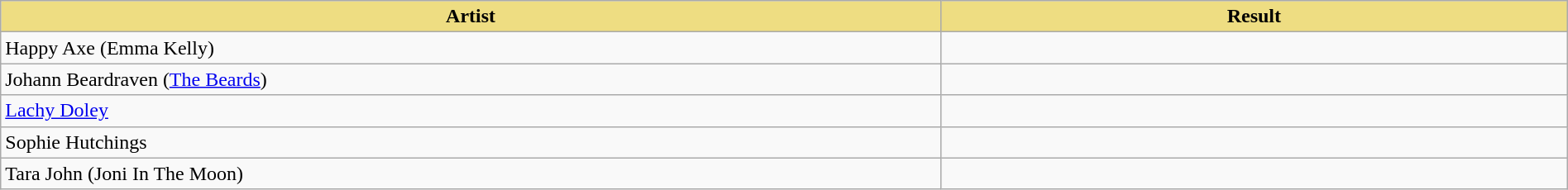<table class="wikitable" width=100%>
<tr>
<th style="width:15%;background:#EEDD82;">Artist</th>
<th style="width:10%;background:#EEDD82;">Result</th>
</tr>
<tr>
<td>Happy Axe (Emma Kelly)</td>
<td></td>
</tr>
<tr>
<td>Johann Beardraven (<a href='#'>The Beards</a>)</td>
<td></td>
</tr>
<tr>
<td><a href='#'>Lachy Doley</a></td>
<td></td>
</tr>
<tr>
<td>Sophie Hutchings</td>
<td></td>
</tr>
<tr>
<td>Tara John (Joni In The Moon)</td>
<td></td>
</tr>
</table>
